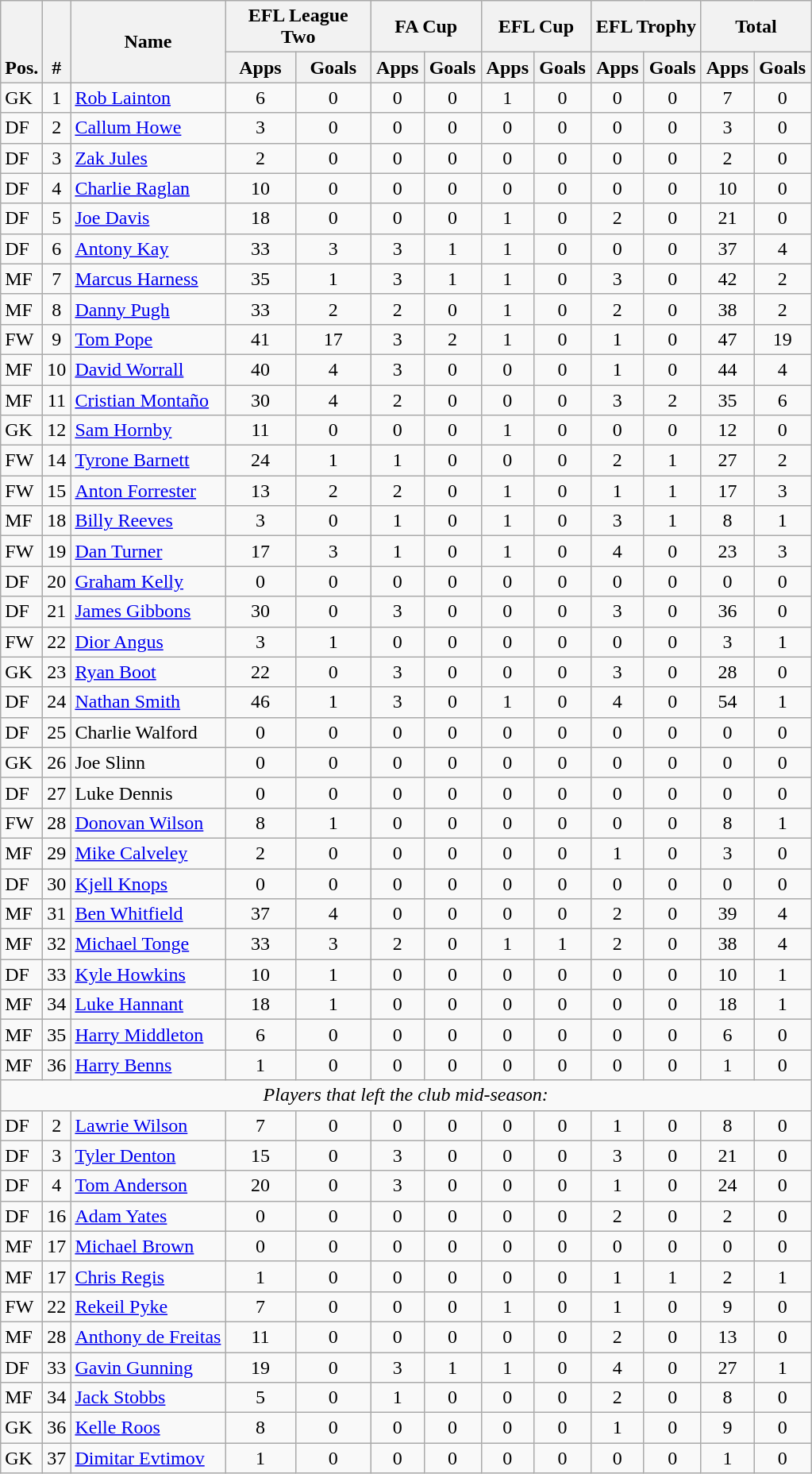<table class="wikitable" style="text-align:center">
<tr>
<th rowspan="2" valign="bottom">Pos.</th>
<th rowspan="2" valign="bottom">#</th>
<th rowspan="2">Name</th>
<th colspan="2" width="115">EFL League Two</th>
<th colspan="2" width="85">FA Cup</th>
<th colspan="2" width="85">EFL Cup</th>
<th colspan="2" width="85">EFL Trophy</th>
<th colspan="2" width="85">Total</th>
</tr>
<tr>
<th>Apps</th>
<th>Goals</th>
<th>Apps</th>
<th>Goals</th>
<th>Apps</th>
<th>Goals</th>
<th>Apps</th>
<th>Goals</th>
<th>Apps</th>
<th>Goals</th>
</tr>
<tr>
<td align="left">GK</td>
<td>1</td>
<td align="left"> <a href='#'>Rob Lainton</a></td>
<td>6</td>
<td>0</td>
<td>0</td>
<td>0</td>
<td>1</td>
<td>0</td>
<td>0</td>
<td>0</td>
<td>7</td>
<td>0</td>
</tr>
<tr>
<td align="left">DF</td>
<td>2</td>
<td align="left"> <a href='#'>Callum Howe</a></td>
<td>3</td>
<td>0</td>
<td>0</td>
<td>0</td>
<td>0</td>
<td>0</td>
<td>0</td>
<td>0</td>
<td>3</td>
<td>0</td>
</tr>
<tr>
<td align="left">DF</td>
<td>3</td>
<td align="left"> <a href='#'>Zak Jules</a></td>
<td>2</td>
<td>0</td>
<td>0</td>
<td>0</td>
<td>0</td>
<td>0</td>
<td>0</td>
<td>0</td>
<td>2</td>
<td>0</td>
</tr>
<tr>
<td align="left">DF</td>
<td>4</td>
<td align="left"> <a href='#'>Charlie Raglan</a></td>
<td>10</td>
<td>0</td>
<td>0</td>
<td>0</td>
<td>0</td>
<td>0</td>
<td>0</td>
<td>0</td>
<td>10</td>
<td>0</td>
</tr>
<tr>
<td align="left">DF</td>
<td>5</td>
<td align="left"> <a href='#'>Joe Davis</a></td>
<td>18</td>
<td>0</td>
<td>0</td>
<td>0</td>
<td>1</td>
<td>0</td>
<td>2</td>
<td>0</td>
<td>21</td>
<td>0</td>
</tr>
<tr>
<td align="left">DF</td>
<td>6</td>
<td align="left"> <a href='#'>Antony Kay</a></td>
<td>33</td>
<td>3</td>
<td>3</td>
<td>1</td>
<td>1</td>
<td>0</td>
<td>0</td>
<td>0</td>
<td>37</td>
<td>4</td>
</tr>
<tr>
<td align="left">MF</td>
<td>7</td>
<td align="left"> <a href='#'>Marcus Harness</a></td>
<td>35</td>
<td>1</td>
<td>3</td>
<td>1</td>
<td>1</td>
<td>0</td>
<td>3</td>
<td>0</td>
<td>42</td>
<td>2</td>
</tr>
<tr>
<td align="left">MF</td>
<td>8</td>
<td align="left"> <a href='#'>Danny Pugh</a></td>
<td>33</td>
<td>2</td>
<td>2</td>
<td>0</td>
<td>1</td>
<td>0</td>
<td>2</td>
<td>0</td>
<td>38</td>
<td>2</td>
</tr>
<tr>
<td align="left">FW</td>
<td>9</td>
<td align="left"> <a href='#'>Tom Pope</a></td>
<td>41</td>
<td>17</td>
<td>3</td>
<td>2</td>
<td>1</td>
<td>0</td>
<td>1</td>
<td>0</td>
<td>47</td>
<td>19</td>
</tr>
<tr>
<td align="left">MF</td>
<td>10</td>
<td align="left"> <a href='#'>David Worrall</a></td>
<td>40</td>
<td>4</td>
<td>3</td>
<td>0</td>
<td>0</td>
<td>0</td>
<td>1</td>
<td>0</td>
<td>44</td>
<td>4</td>
</tr>
<tr>
<td align="left">MF</td>
<td>11</td>
<td align="left"> <a href='#'>Cristian Montaño</a></td>
<td>30</td>
<td>4</td>
<td>2</td>
<td>0</td>
<td>0</td>
<td>0</td>
<td>3</td>
<td>2</td>
<td>35</td>
<td>6</td>
</tr>
<tr>
<td align="left">GK</td>
<td>12</td>
<td align="left"> <a href='#'>Sam Hornby</a></td>
<td>11</td>
<td>0</td>
<td>0</td>
<td>0</td>
<td>1</td>
<td>0</td>
<td>0</td>
<td>0</td>
<td>12</td>
<td>0</td>
</tr>
<tr>
<td align="left">FW</td>
<td>14</td>
<td align="left"> <a href='#'>Tyrone Barnett</a></td>
<td>24</td>
<td>1</td>
<td>1</td>
<td>0</td>
<td>0</td>
<td>0</td>
<td>2</td>
<td>1</td>
<td>27</td>
<td>2</td>
</tr>
<tr>
<td align="left">FW</td>
<td>15</td>
<td align="left"> <a href='#'>Anton Forrester</a></td>
<td>13</td>
<td>2</td>
<td>2</td>
<td>0</td>
<td>1</td>
<td>0</td>
<td>1</td>
<td>1</td>
<td>17</td>
<td>3</td>
</tr>
<tr>
<td align="left">MF</td>
<td>18</td>
<td align="left"> <a href='#'>Billy Reeves</a></td>
<td>3</td>
<td>0</td>
<td>1</td>
<td>0</td>
<td>1</td>
<td>0</td>
<td>3</td>
<td>1</td>
<td>8</td>
<td>1</td>
</tr>
<tr>
<td align="left">FW</td>
<td>19</td>
<td align="left"> <a href='#'>Dan Turner</a></td>
<td>17</td>
<td>3</td>
<td>1</td>
<td>0</td>
<td>1</td>
<td>0</td>
<td>4</td>
<td>0</td>
<td>23</td>
<td>3</td>
</tr>
<tr>
<td align="left">DF</td>
<td>20</td>
<td align="left"> <a href='#'>Graham Kelly</a></td>
<td>0</td>
<td>0</td>
<td>0</td>
<td>0</td>
<td>0</td>
<td>0</td>
<td>0</td>
<td>0</td>
<td>0</td>
<td>0</td>
</tr>
<tr>
<td align="left">DF</td>
<td>21</td>
<td align="left"> <a href='#'>James Gibbons</a></td>
<td>30</td>
<td>0</td>
<td>3</td>
<td>0</td>
<td>0</td>
<td>0</td>
<td>3</td>
<td>0</td>
<td>36</td>
<td>0</td>
</tr>
<tr>
<td align="left">FW</td>
<td>22</td>
<td align="left"> <a href='#'>Dior Angus</a></td>
<td>3</td>
<td>1</td>
<td>0</td>
<td>0</td>
<td>0</td>
<td>0</td>
<td>0</td>
<td>0</td>
<td>3</td>
<td>1</td>
</tr>
<tr>
<td align="left">GK</td>
<td>23</td>
<td align="left"> <a href='#'>Ryan Boot</a></td>
<td>22</td>
<td>0</td>
<td>3</td>
<td>0</td>
<td>0</td>
<td>0</td>
<td>3</td>
<td>0</td>
<td>28</td>
<td>0</td>
</tr>
<tr>
<td align="left">DF</td>
<td>24</td>
<td align="left"> <a href='#'>Nathan Smith</a></td>
<td>46</td>
<td>1</td>
<td>3</td>
<td>0</td>
<td>1</td>
<td>0</td>
<td>4</td>
<td>0</td>
<td>54</td>
<td>1</td>
</tr>
<tr>
<td align="left">DF</td>
<td>25</td>
<td align="left"> Charlie Walford</td>
<td>0</td>
<td>0</td>
<td>0</td>
<td>0</td>
<td>0</td>
<td>0</td>
<td>0</td>
<td>0</td>
<td>0</td>
<td>0</td>
</tr>
<tr>
<td align="left">GK</td>
<td>26</td>
<td align="left"> Joe Slinn</td>
<td>0</td>
<td>0</td>
<td>0</td>
<td>0</td>
<td>0</td>
<td>0</td>
<td>0</td>
<td>0</td>
<td>0</td>
<td>0</td>
</tr>
<tr>
<td align="left">DF</td>
<td>27</td>
<td align="left"> Luke Dennis</td>
<td>0</td>
<td>0</td>
<td>0</td>
<td>0</td>
<td>0</td>
<td>0</td>
<td>0</td>
<td>0</td>
<td>0</td>
<td>0</td>
</tr>
<tr>
<td align="left">FW</td>
<td>28</td>
<td align="left"> <a href='#'>Donovan Wilson</a></td>
<td>8</td>
<td>1</td>
<td>0</td>
<td>0</td>
<td>0</td>
<td>0</td>
<td>0</td>
<td>0</td>
<td>8</td>
<td>1</td>
</tr>
<tr>
<td align="left">MF</td>
<td>29</td>
<td align="left"> <a href='#'>Mike Calveley</a></td>
<td>2</td>
<td>0</td>
<td>0</td>
<td>0</td>
<td>0</td>
<td>0</td>
<td>1</td>
<td>0</td>
<td>3</td>
<td>0</td>
</tr>
<tr>
<td align="left">DF</td>
<td>30</td>
<td align="left"> <a href='#'>Kjell Knops</a></td>
<td>0</td>
<td>0</td>
<td>0</td>
<td>0</td>
<td>0</td>
<td>0</td>
<td>0</td>
<td>0</td>
<td>0</td>
<td>0</td>
</tr>
<tr>
<td align="left">MF</td>
<td>31</td>
<td align="left"> <a href='#'>Ben Whitfield</a></td>
<td>37</td>
<td>4</td>
<td>0</td>
<td>0</td>
<td>0</td>
<td>0</td>
<td>2</td>
<td>0</td>
<td>39</td>
<td>4</td>
</tr>
<tr>
<td align="left">MF</td>
<td>32</td>
<td align="left"> <a href='#'>Michael Tonge</a></td>
<td>33</td>
<td>3</td>
<td>2</td>
<td>0</td>
<td>1</td>
<td>1</td>
<td>2</td>
<td>0</td>
<td>38</td>
<td>4</td>
</tr>
<tr>
<td align="left">DF</td>
<td>33</td>
<td align="left"> <a href='#'>Kyle Howkins</a></td>
<td>10</td>
<td>1</td>
<td>0</td>
<td>0</td>
<td>0</td>
<td>0</td>
<td>0</td>
<td>0</td>
<td>10</td>
<td>1</td>
</tr>
<tr>
<td align="left">MF</td>
<td>34</td>
<td align="left"> <a href='#'>Luke Hannant</a></td>
<td>18</td>
<td>1</td>
<td>0</td>
<td>0</td>
<td>0</td>
<td>0</td>
<td>0</td>
<td>0</td>
<td>18</td>
<td>1</td>
</tr>
<tr>
<td align="left">MF</td>
<td>35</td>
<td align="left"> <a href='#'>Harry Middleton</a></td>
<td>6</td>
<td>0</td>
<td>0</td>
<td>0</td>
<td>0</td>
<td>0</td>
<td>0</td>
<td>0</td>
<td>6</td>
<td>0</td>
</tr>
<tr>
<td align="left">MF</td>
<td>36</td>
<td align="left"> <a href='#'>Harry Benns</a></td>
<td>1</td>
<td>0</td>
<td>0</td>
<td>0</td>
<td>0</td>
<td>0</td>
<td>0</td>
<td>0</td>
<td>1</td>
<td>0</td>
</tr>
<tr>
<td colspan="14"><em>Players that left the club mid-season:</em></td>
</tr>
<tr>
<td align="left">DF</td>
<td>2</td>
<td align="left"> <a href='#'>Lawrie Wilson</a></td>
<td>7</td>
<td>0</td>
<td>0</td>
<td>0</td>
<td>0</td>
<td>0</td>
<td>1</td>
<td>0</td>
<td>8</td>
<td>0</td>
</tr>
<tr>
<td align="left">DF</td>
<td>3</td>
<td align="left"> <a href='#'>Tyler Denton</a></td>
<td>15</td>
<td>0</td>
<td>3</td>
<td>0</td>
<td>0</td>
<td>0</td>
<td>3</td>
<td>0</td>
<td>21</td>
<td>0</td>
</tr>
<tr>
<td align="left">DF</td>
<td>4</td>
<td align="left"> <a href='#'>Tom Anderson</a></td>
<td>20</td>
<td>0</td>
<td>3</td>
<td>0</td>
<td>0</td>
<td>0</td>
<td>1</td>
<td>0</td>
<td>24</td>
<td>0</td>
</tr>
<tr>
<td align="left">DF</td>
<td>16</td>
<td align="left"> <a href='#'>Adam Yates</a></td>
<td>0</td>
<td>0</td>
<td>0</td>
<td>0</td>
<td>0</td>
<td>0</td>
<td>2</td>
<td>0</td>
<td>2</td>
<td>0</td>
</tr>
<tr>
<td align="left">MF</td>
<td>17</td>
<td align="left"> <a href='#'>Michael Brown</a></td>
<td>0</td>
<td>0</td>
<td>0</td>
<td>0</td>
<td>0</td>
<td>0</td>
<td>0</td>
<td>0</td>
<td>0</td>
<td>0</td>
</tr>
<tr>
<td align="left">MF</td>
<td>17</td>
<td align="left"> <a href='#'>Chris Regis</a></td>
<td>1</td>
<td>0</td>
<td>0</td>
<td>0</td>
<td>0</td>
<td>0</td>
<td>1</td>
<td>1</td>
<td>2</td>
<td>1</td>
</tr>
<tr>
<td align="left">FW</td>
<td>22</td>
<td align="left"> <a href='#'>Rekeil Pyke</a></td>
<td>7</td>
<td>0</td>
<td>0</td>
<td>0</td>
<td>1</td>
<td>0</td>
<td>1</td>
<td>0</td>
<td>9</td>
<td>0</td>
</tr>
<tr>
<td align="left">MF</td>
<td>28</td>
<td align="left"> <a href='#'>Anthony de Freitas</a></td>
<td>11</td>
<td>0</td>
<td>0</td>
<td>0</td>
<td>0</td>
<td>0</td>
<td>2</td>
<td>0</td>
<td>13</td>
<td>0</td>
</tr>
<tr>
<td align="left">DF</td>
<td>33</td>
<td align="left"> <a href='#'>Gavin Gunning</a></td>
<td>19</td>
<td>0</td>
<td>3</td>
<td>1</td>
<td>1</td>
<td>0</td>
<td>4</td>
<td>0</td>
<td>27</td>
<td>1</td>
</tr>
<tr>
<td align="left">MF</td>
<td>34</td>
<td align="left"> <a href='#'>Jack Stobbs</a></td>
<td>5</td>
<td>0</td>
<td>1</td>
<td>0</td>
<td>0</td>
<td>0</td>
<td>2</td>
<td>0</td>
<td>8</td>
<td>0</td>
</tr>
<tr>
<td align="left">GK</td>
<td>36</td>
<td align="left"> <a href='#'>Kelle Roos</a></td>
<td>8</td>
<td>0</td>
<td>0</td>
<td>0</td>
<td>0</td>
<td>0</td>
<td>1</td>
<td>0</td>
<td>9</td>
<td>0</td>
</tr>
<tr>
<td align="left">GK</td>
<td>37</td>
<td align="left"> <a href='#'>Dimitar Evtimov</a></td>
<td>1</td>
<td>0</td>
<td>0</td>
<td>0</td>
<td>0</td>
<td>0</td>
<td>0</td>
<td>0</td>
<td>1</td>
<td>0</td>
</tr>
</table>
